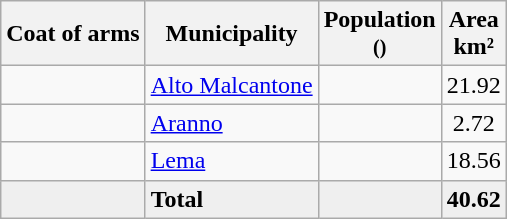<table class="wikitable">
<tr>
<th>Coat of arms</th>
<th>Municipality</th>
<th>Population<br><small>()</small></th>
<th>Area <br>km²</th>
</tr>
<tr>
<td></td>
<td><a href='#'>Alto Malcantone</a></td>
<td align="center"></td>
<td align="center">21.92</td>
</tr>
<tr>
<td></td>
<td><a href='#'>Aranno</a></td>
<td align="center"></td>
<td align="center">2.72</td>
</tr>
<tr>
<td></td>
<td><a href='#'>Lema</a></td>
<td align="center"></td>
<td align="center">18.56</td>
</tr>
<tr>
<td bgcolor="#EFEFEF"></td>
<td bgcolor="#EFEFEF"><strong>Total</strong></td>
<td bgcolor="#EFEFEF" align="center"></td>
<td bgcolor="#EFEFEF" align="center"><strong>40.62</strong></td>
</tr>
</table>
